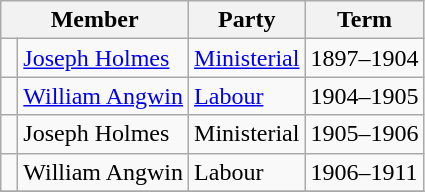<table class="wikitable">
<tr>
<th colspan="2">Member</th>
<th>Party</th>
<th>Term</th>
</tr>
<tr>
<td> </td>
<td><a href='#'>Joseph Holmes</a></td>
<td><a href='#'>Ministerial</a></td>
<td>1897–1904</td>
</tr>
<tr>
<td> </td>
<td><a href='#'>William Angwin</a></td>
<td><a href='#'>Labour</a></td>
<td>1904–1905</td>
</tr>
<tr>
<td> </td>
<td>Joseph Holmes</td>
<td>Ministerial</td>
<td>1905–1906</td>
</tr>
<tr>
<td> </td>
<td>William Angwin</td>
<td>Labour</td>
<td>1906–1911</td>
</tr>
<tr>
</tr>
</table>
